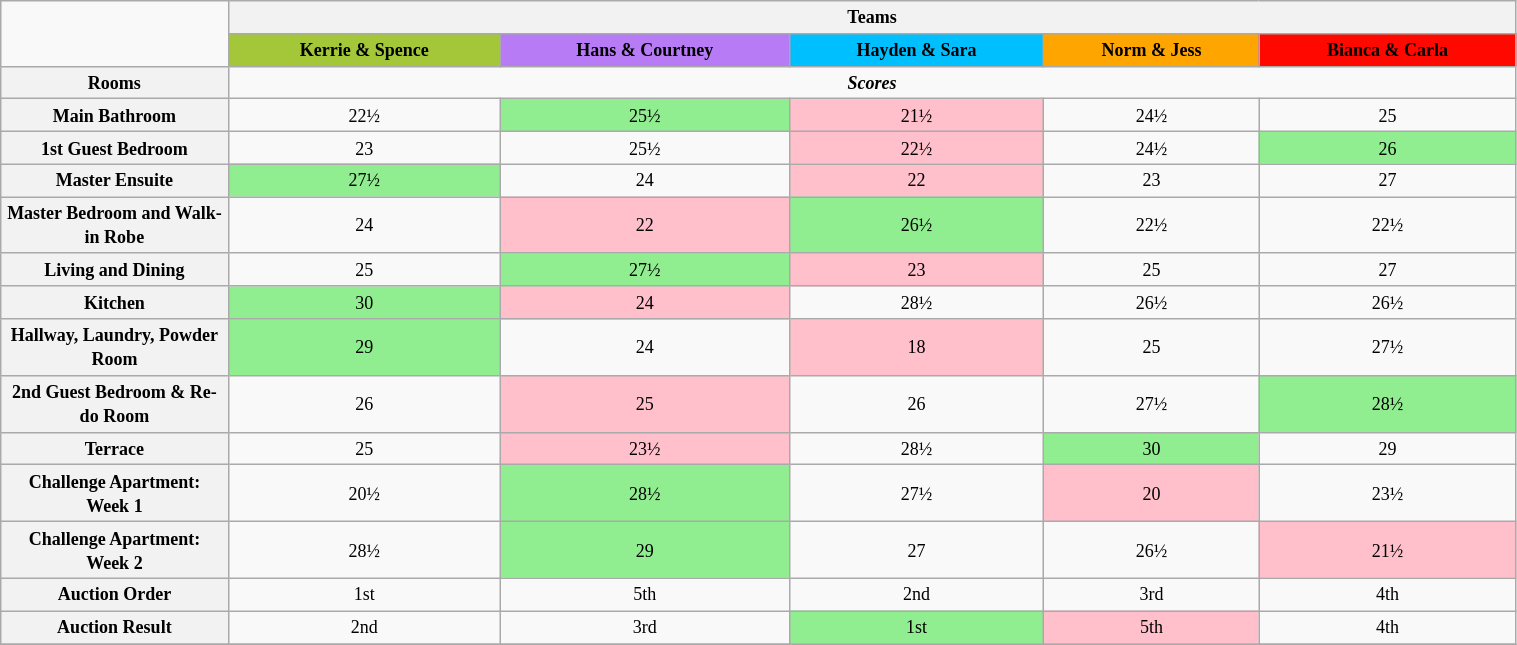<table class="wikitable" style="text-align: center; font-size: 9pt; line-height:16px; width:80%">
<tr>
<td style="width:15%; text-align:right;" rowspan="2"></td>
<th colspan="5">Teams</th>
</tr>
<tr>
<th style="background:#A4C639; color:black;"><strong>Kerrie & Spence</strong></th>
<th style="background:#B87BF6; color:black;"><strong>Hans & Courtney</strong></th>
<th style="background:#00BFFF; color:black;"><strong>Hayden & Sara</strong></th>
<th style="background:#FFA500; color:black;"><strong>Norm & Jess</strong></th>
<th style="background:#FF0800; color:black;"><strong>Bianca & Carla</strong></th>
</tr>
<tr>
<th>Rooms</th>
<td colspan="5"><strong><em>Scores</em></strong></td>
</tr>
<tr>
<th>Main Bathroom</th>
<td>22½</td>
<td bgcolor="lightgreen">25½</td>
<td bgcolor="pink">21½</td>
<td>24½</td>
<td>25</td>
</tr>
<tr>
<th>1st Guest Bedroom</th>
<td>23</td>
<td>25½</td>
<td bgcolor="pink">22½</td>
<td>24½</td>
<td bgcolor="lightgreen">26</td>
</tr>
<tr>
<th>Master Ensuite</th>
<td bgcolor="lightgreen">27½</td>
<td>24</td>
<td bgcolor="pink">22</td>
<td>23</td>
<td>27</td>
</tr>
<tr>
<th>Master Bedroom and Walk-in Robe</th>
<td>24</td>
<td bgcolor="pink">22</td>
<td bgcolor="lightgreen">26½</td>
<td>22½</td>
<td>22½</td>
</tr>
<tr>
<th>Living and Dining</th>
<td>25</td>
<td bgcolor="lightgreen">27½</td>
<td bgcolor="pink">23</td>
<td>25</td>
<td>27</td>
</tr>
<tr>
<th>Kitchen</th>
<td bgcolor="lightgreen">30</td>
<td bgcolor="pink">24</td>
<td>28½</td>
<td>26½</td>
<td>26½</td>
</tr>
<tr>
<th>Hallway, Laundry, Powder Room</th>
<td bgcolor="lightgreen">29</td>
<td>24</td>
<td bgcolor="pink">18</td>
<td>25</td>
<td>27½</td>
</tr>
<tr>
<th>2nd Guest Bedroom & Re-do Room</th>
<td>26</td>
<td bgcolor="pink">25</td>
<td>26</td>
<td>27½</td>
<td bgcolor="lightgreen">28½</td>
</tr>
<tr>
<th>Terrace</th>
<td>25</td>
<td bgcolor="pink">23½</td>
<td>28½</td>
<td bgcolor="lightgreen">30</td>
<td>29</td>
</tr>
<tr>
<th>Challenge Apartment: Week 1</th>
<td>20½</td>
<td bgcolor="lightgreen">28½</td>
<td>27½</td>
<td bgcolor="pink">20</td>
<td>23½</td>
</tr>
<tr>
<th>Challenge Apartment: Week 2</th>
<td>28½</td>
<td bgcolor="lightgreen">29</td>
<td>27</td>
<td>26½</td>
<td bgcolor="pink">21½</td>
</tr>
<tr>
<th>Auction Order</th>
<td>1st</td>
<td>5th</td>
<td>2nd</td>
<td>3rd</td>
<td>4th</td>
</tr>
<tr>
<th>Auction Result</th>
<td>2nd</td>
<td>3rd</td>
<td bgcolor="lightgreen">1st</td>
<td bgcolor="pink">5th</td>
<td>4th</td>
</tr>
<tr>
</tr>
</table>
